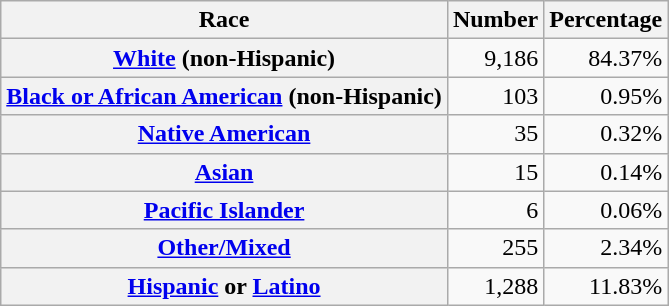<table class="wikitable" style="text-align:right">
<tr>
<th scope="col">Race</th>
<th scope="col">Number</th>
<th scope="col">Percentage</th>
</tr>
<tr>
<th scope="row"><a href='#'>White</a> (non-Hispanic)</th>
<td>9,186</td>
<td>84.37%</td>
</tr>
<tr>
<th scope="row"><a href='#'>Black or African American</a> (non-Hispanic)</th>
<td>103</td>
<td>0.95%</td>
</tr>
<tr>
<th scope="row"><a href='#'>Native American</a></th>
<td>35</td>
<td>0.32%</td>
</tr>
<tr>
<th scope="row"><a href='#'>Asian</a></th>
<td>15</td>
<td>0.14%</td>
</tr>
<tr>
<th scope="row"><a href='#'>Pacific Islander</a></th>
<td>6</td>
<td>0.06%</td>
</tr>
<tr>
<th scope="row"><a href='#'>Other/Mixed</a></th>
<td>255</td>
<td>2.34%</td>
</tr>
<tr>
<th scope="row"><a href='#'>Hispanic</a> or <a href='#'>Latino</a></th>
<td>1,288</td>
<td>11.83%</td>
</tr>
</table>
